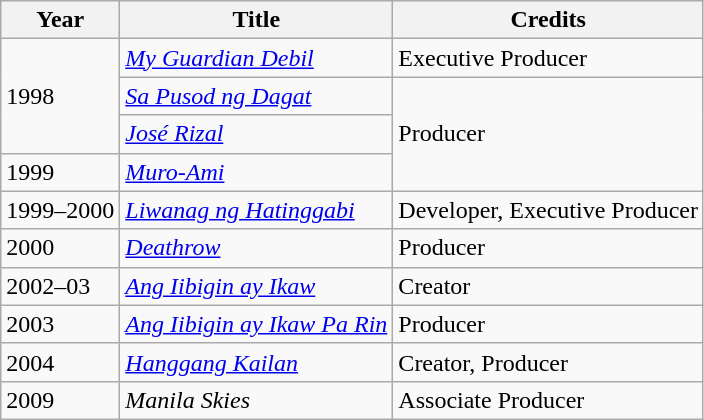<table class="wikitable sortable">
<tr>
<th>Year</th>
<th>Title</th>
<th>Credits</th>
</tr>
<tr>
<td rowspan="3">1998</td>
<td><em><a href='#'>My Guardian Debil</a></em></td>
<td>Executive Producer</td>
</tr>
<tr>
<td><em><a href='#'>Sa Pusod ng Dagat</a></em></td>
<td rowspan="3">Producer</td>
</tr>
<tr>
<td><em><a href='#'>José Rizal</a></em></td>
</tr>
<tr>
<td>1999</td>
<td><em><a href='#'>Muro-Ami</a></em></td>
</tr>
<tr>
<td>1999–2000</td>
<td><em><a href='#'>Liwanag ng Hatinggabi</a></em></td>
<td>Developer, Executive Producer</td>
</tr>
<tr>
<td>2000</td>
<td><em><a href='#'>Deathrow</a></em></td>
<td>Producer</td>
</tr>
<tr>
<td>2002–03</td>
<td><em><a href='#'>Ang Iibigin ay Ikaw</a></em></td>
<td>Creator</td>
</tr>
<tr>
<td>2003</td>
<td><em><a href='#'>Ang Iibigin ay Ikaw Pa Rin</a></em></td>
<td>Producer</td>
</tr>
<tr>
<td>2004</td>
<td><em><a href='#'>Hanggang Kailan</a></em></td>
<td>Creator, Producer</td>
</tr>
<tr>
<td>2009</td>
<td><em>Manila Skies</em></td>
<td>Associate Producer</td>
</tr>
</table>
